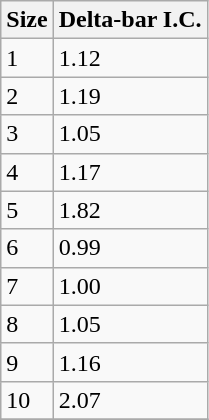<table class="wikitable">
<tr>
<th>Size</th>
<th>Delta-bar I.C.</th>
</tr>
<tr>
<td>1</td>
<td>1.12</td>
</tr>
<tr>
<td>2</td>
<td>1.19</td>
</tr>
<tr>
<td>3</td>
<td>1.05</td>
</tr>
<tr>
<td>4</td>
<td>1.17</td>
</tr>
<tr>
<td>5</td>
<td>1.82</td>
</tr>
<tr>
<td>6</td>
<td>0.99</td>
</tr>
<tr>
<td>7</td>
<td>1.00</td>
</tr>
<tr>
<td>8</td>
<td>1.05</td>
</tr>
<tr>
<td>9</td>
<td>1.16</td>
</tr>
<tr>
<td>10</td>
<td>2.07</td>
</tr>
<tr>
</tr>
</table>
